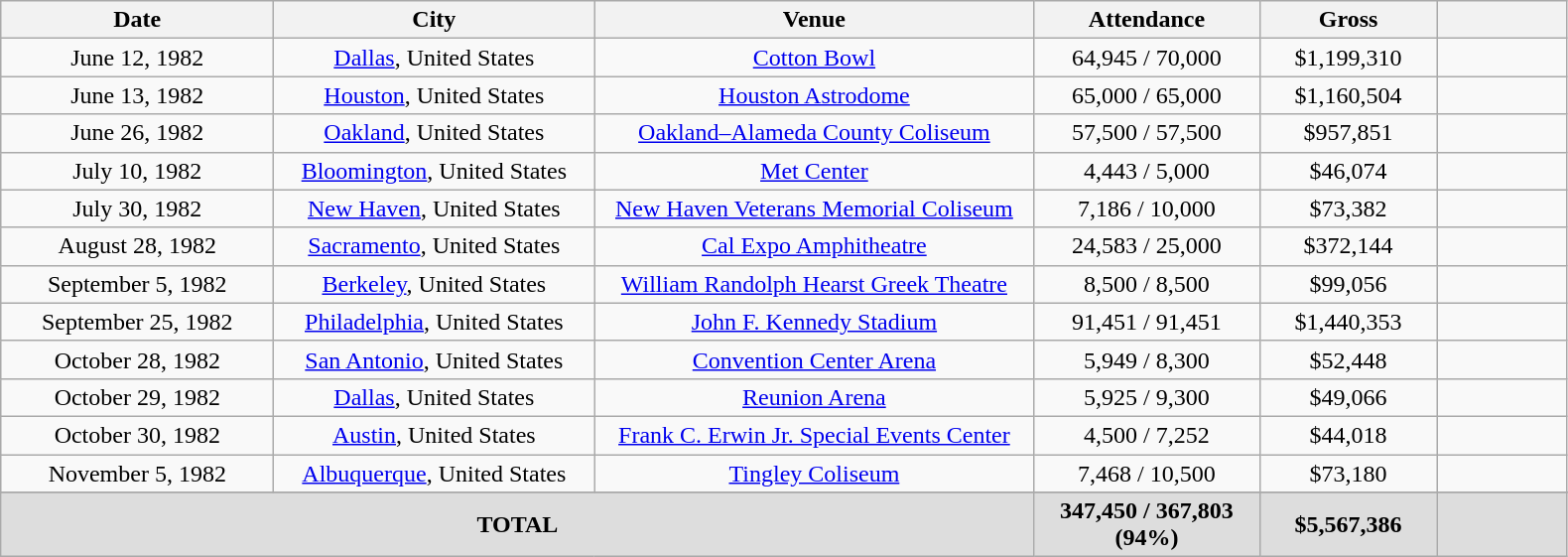<table class="wikitable sortable plainrowheaders" style="text-align:center;">
<tr>
<th scope="col" style="width:11em;">Date</th>
<th scope="col" style="width:13em;">City</th>
<th scope="col" style="width:18em;">Venue</th>
<th scope="col" style="width:9em;">Attendance</th>
<th scope="col" style="width:7em;">Gross</th>
<th scope="col" style="width:5em;" class="unsortable"></th>
</tr>
<tr>
<td>June 12, 1982</td>
<td><a href='#'>Dallas</a>, United States</td>
<td><a href='#'>Cotton Bowl</a></td>
<td>64,945 / 70,000</td>
<td>$1,199,310</td>
<td></td>
</tr>
<tr>
<td>June 13, 1982</td>
<td><a href='#'>Houston</a>, United States</td>
<td><a href='#'>Houston Astrodome</a></td>
<td>65,000 / 65,000</td>
<td>$1,160,504</td>
<td></td>
</tr>
<tr>
<td>June 26, 1982</td>
<td><a href='#'>Oakland</a>, United States</td>
<td><a href='#'>Oakland–Alameda County Coliseum</a></td>
<td>57,500 / 57,500</td>
<td>$957,851</td>
<td></td>
</tr>
<tr>
<td>July 10, 1982</td>
<td><a href='#'>Bloomington</a>, United States</td>
<td><a href='#'>Met Center</a></td>
<td>4,443 / 5,000</td>
<td>$46,074</td>
<td></td>
</tr>
<tr>
<td>July 30, 1982</td>
<td><a href='#'>New Haven</a>, United States</td>
<td><a href='#'>New Haven Veterans Memorial Coliseum</a></td>
<td>7,186 / 10,000</td>
<td>$73,382</td>
<td></td>
</tr>
<tr>
<td>August 28, 1982</td>
<td><a href='#'>Sacramento</a>, United States</td>
<td><a href='#'>Cal Expo Amphitheatre</a></td>
<td>24,583 / 25,000</td>
<td>$372,144</td>
<td></td>
</tr>
<tr>
<td>September 5, 1982</td>
<td><a href='#'>Berkeley</a>, United States</td>
<td><a href='#'>William Randolph Hearst Greek Theatre</a></td>
<td>8,500 / 8,500</td>
<td>$99,056</td>
<td></td>
</tr>
<tr>
<td>September 25, 1982</td>
<td><a href='#'>Philadelphia</a>, United States</td>
<td><a href='#'>John F. Kennedy Stadium</a></td>
<td>91,451 / 91,451</td>
<td>$1,440,353</td>
<td></td>
</tr>
<tr>
<td>October 28, 1982</td>
<td><a href='#'>San Antonio</a>, United States</td>
<td><a href='#'>Convention Center Arena</a></td>
<td>5,949 / 8,300</td>
<td>$52,448</td>
<td></td>
</tr>
<tr>
<td>October 29, 1982</td>
<td><a href='#'>Dallas</a>, United States</td>
<td><a href='#'>Reunion Arena</a></td>
<td>5,925 / 9,300</td>
<td>$49,066</td>
<td></td>
</tr>
<tr>
<td>October 30, 1982</td>
<td><a href='#'>Austin</a>, United States</td>
<td><a href='#'>Frank C. Erwin Jr. Special Events Center</a></td>
<td>4,500 / 7,252</td>
<td>$44,018</td>
<td></td>
</tr>
<tr>
<td>November 5, 1982</td>
<td><a href='#'>Albuquerque</a>, United States</td>
<td><a href='#'>Tingley Coliseum</a></td>
<td>7,468 / 10,500</td>
<td>$73,180</td>
<td></td>
</tr>
<tr>
</tr>
<tr style="background:#ddd;">
<td colspan="3"><strong>TOTAL</strong></td>
<td><strong>347,450 / 367,803 (94%)</strong></td>
<td><strong>$5,567,386</strong></td>
<td></td>
</tr>
</table>
